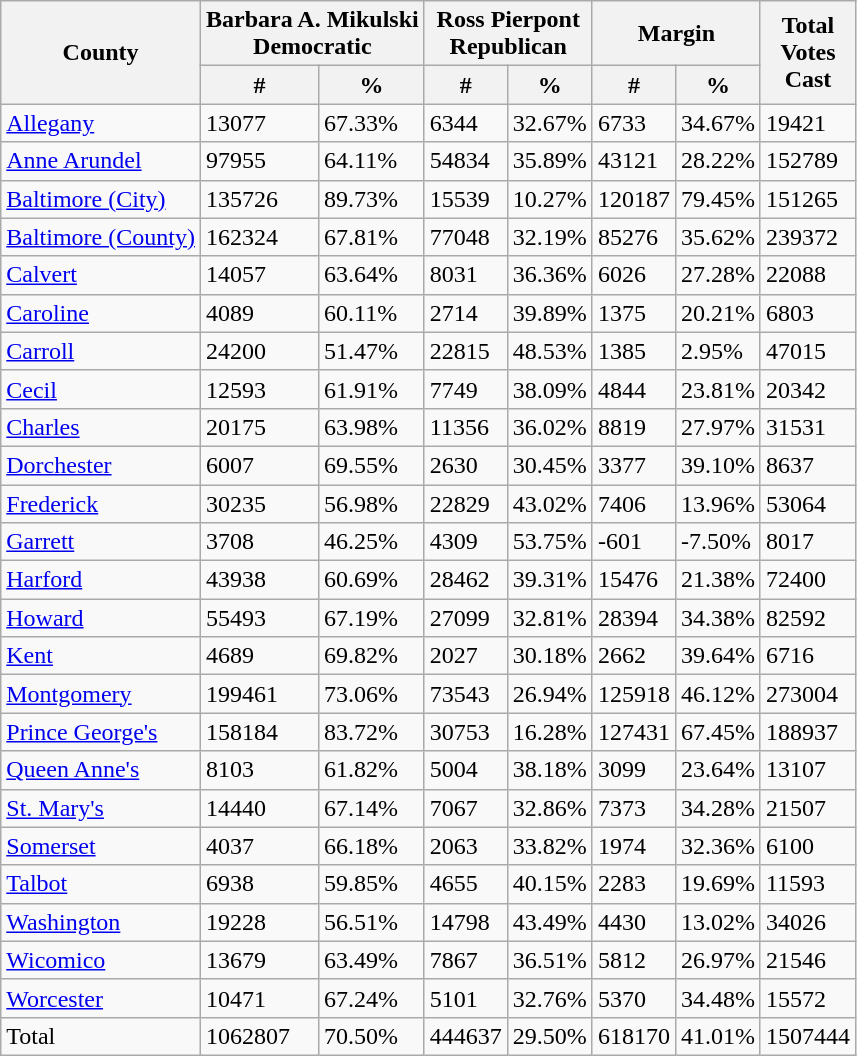<table class="wikitable sortable">
<tr>
<th rowspan="2">County</th>
<th colspan="2" >Barbara A. Mikulski<br>Democratic</th>
<th colspan="2" >Ross Pierpont<br>Republican</th>
<th colspan="2">Margin</th>
<th rowspan="2">Total<br>Votes<br>Cast</th>
</tr>
<tr>
<th>#</th>
<th>%</th>
<th>#</th>
<th>%</th>
<th>#</th>
<th>%</th>
</tr>
<tr>
<td><a href='#'>Allegany</a></td>
<td>13077</td>
<td>67.33%</td>
<td>6344</td>
<td>32.67%</td>
<td>6733</td>
<td>34.67%</td>
<td>19421</td>
</tr>
<tr>
<td><a href='#'>Anne Arundel</a></td>
<td>97955</td>
<td>64.11%</td>
<td>54834</td>
<td>35.89%</td>
<td>43121</td>
<td>28.22%</td>
<td>152789</td>
</tr>
<tr>
<td><a href='#'>Baltimore (City)</a></td>
<td>135726</td>
<td>89.73%</td>
<td>15539</td>
<td>10.27%</td>
<td>120187</td>
<td>79.45%</td>
<td>151265</td>
</tr>
<tr>
<td><a href='#'>Baltimore (County)</a></td>
<td>162324</td>
<td>67.81%</td>
<td>77048</td>
<td>32.19%</td>
<td>85276</td>
<td>35.62%</td>
<td>239372</td>
</tr>
<tr>
<td><a href='#'>Calvert</a></td>
<td>14057</td>
<td>63.64%</td>
<td>8031</td>
<td>36.36%</td>
<td>6026</td>
<td>27.28%</td>
<td>22088</td>
</tr>
<tr>
<td><a href='#'>Caroline</a></td>
<td>4089</td>
<td>60.11%</td>
<td>2714</td>
<td>39.89%</td>
<td>1375</td>
<td>20.21%</td>
<td>6803</td>
</tr>
<tr>
<td><a href='#'>Carroll</a></td>
<td>24200</td>
<td>51.47%</td>
<td>22815</td>
<td>48.53%</td>
<td>1385</td>
<td>2.95%</td>
<td>47015</td>
</tr>
<tr>
<td><a href='#'>Cecil</a></td>
<td>12593</td>
<td>61.91%</td>
<td>7749</td>
<td>38.09%</td>
<td>4844</td>
<td>23.81%</td>
<td>20342</td>
</tr>
<tr>
<td><a href='#'>Charles</a></td>
<td>20175</td>
<td>63.98%</td>
<td>11356</td>
<td>36.02%</td>
<td>8819</td>
<td>27.97%</td>
<td>31531</td>
</tr>
<tr>
<td><a href='#'>Dorchester</a></td>
<td>6007</td>
<td>69.55%</td>
<td>2630</td>
<td>30.45%</td>
<td>3377</td>
<td>39.10%</td>
<td>8637</td>
</tr>
<tr>
<td><a href='#'>Frederick</a></td>
<td>30235</td>
<td>56.98%</td>
<td>22829</td>
<td>43.02%</td>
<td>7406</td>
<td>13.96%</td>
<td>53064</td>
</tr>
<tr>
<td><a href='#'>Garrett</a></td>
<td>3708</td>
<td>46.25%</td>
<td>4309</td>
<td>53.75%</td>
<td>-601</td>
<td>-7.50%</td>
<td>8017</td>
</tr>
<tr>
<td><a href='#'>Harford</a></td>
<td>43938</td>
<td>60.69%</td>
<td>28462</td>
<td>39.31%</td>
<td>15476</td>
<td>21.38%</td>
<td>72400</td>
</tr>
<tr>
<td><a href='#'>Howard</a></td>
<td>55493</td>
<td>67.19%</td>
<td>27099</td>
<td>32.81%</td>
<td>28394</td>
<td>34.38%</td>
<td>82592</td>
</tr>
<tr>
<td><a href='#'>Kent</a></td>
<td>4689</td>
<td>69.82%</td>
<td>2027</td>
<td>30.18%</td>
<td>2662</td>
<td>39.64%</td>
<td>6716</td>
</tr>
<tr>
<td><a href='#'>Montgomery</a></td>
<td>199461</td>
<td>73.06%</td>
<td>73543</td>
<td>26.94%</td>
<td>125918</td>
<td>46.12%</td>
<td>273004</td>
</tr>
<tr>
<td><a href='#'>Prince George's</a></td>
<td>158184</td>
<td>83.72%</td>
<td>30753</td>
<td>16.28%</td>
<td>127431</td>
<td>67.45%</td>
<td>188937</td>
</tr>
<tr>
<td><a href='#'>Queen Anne's</a></td>
<td>8103</td>
<td>61.82%</td>
<td>5004</td>
<td>38.18%</td>
<td>3099</td>
<td>23.64%</td>
<td>13107</td>
</tr>
<tr>
<td><a href='#'>St. Mary's</a></td>
<td>14440</td>
<td>67.14%</td>
<td>7067</td>
<td>32.86%</td>
<td>7373</td>
<td>34.28%</td>
<td>21507</td>
</tr>
<tr>
<td><a href='#'>Somerset</a></td>
<td>4037</td>
<td>66.18%</td>
<td>2063</td>
<td>33.82%</td>
<td>1974</td>
<td>32.36%</td>
<td>6100</td>
</tr>
<tr>
<td><a href='#'>Talbot</a></td>
<td>6938</td>
<td>59.85%</td>
<td>4655</td>
<td>40.15%</td>
<td>2283</td>
<td>19.69%</td>
<td>11593</td>
</tr>
<tr>
<td><a href='#'>Washington</a></td>
<td>19228</td>
<td>56.51%</td>
<td>14798</td>
<td>43.49%</td>
<td>4430</td>
<td>13.02%</td>
<td>34026</td>
</tr>
<tr>
<td><a href='#'>Wicomico</a></td>
<td>13679</td>
<td>63.49%</td>
<td>7867</td>
<td>36.51%</td>
<td>5812</td>
<td>26.97%</td>
<td>21546</td>
</tr>
<tr>
<td><a href='#'>Worcester</a></td>
<td>10471</td>
<td>67.24%</td>
<td>5101</td>
<td>32.76%</td>
<td>5370</td>
<td>34.48%</td>
<td>15572</td>
</tr>
<tr>
<td>Total</td>
<td>1062807</td>
<td>70.50%</td>
<td>444637</td>
<td>29.50%</td>
<td>618170</td>
<td>41.01%</td>
<td>1507444</td>
</tr>
</table>
